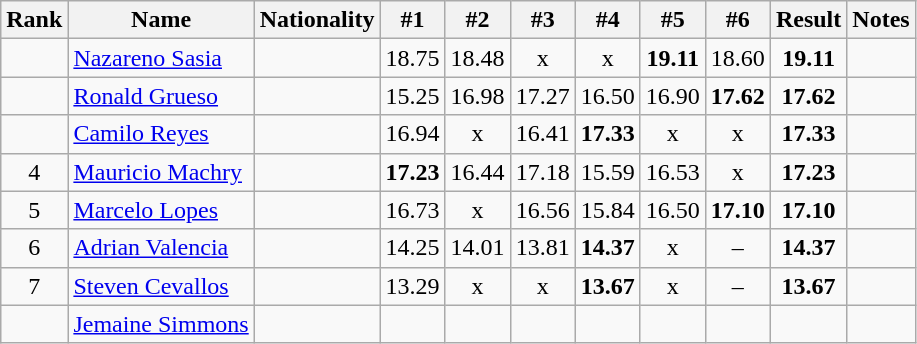<table class="wikitable sortable" style="text-align:center">
<tr>
<th>Rank</th>
<th>Name</th>
<th>Nationality</th>
<th>#1</th>
<th>#2</th>
<th>#3</th>
<th>#4</th>
<th>#5</th>
<th>#6</th>
<th>Result</th>
<th>Notes</th>
</tr>
<tr>
<td></td>
<td align=left><a href='#'>Nazareno Sasia</a></td>
<td align=left></td>
<td>18.75</td>
<td>18.48</td>
<td>x</td>
<td>x</td>
<td><strong>19.11</strong></td>
<td>18.60</td>
<td><strong>19.11</strong></td>
<td></td>
</tr>
<tr>
<td></td>
<td align=left><a href='#'>Ronald Grueso</a></td>
<td align=left></td>
<td>15.25</td>
<td>16.98</td>
<td>17.27</td>
<td>16.50</td>
<td>16.90</td>
<td><strong>17.62</strong></td>
<td><strong>17.62</strong></td>
<td></td>
</tr>
<tr>
<td></td>
<td align=left><a href='#'>Camilo Reyes</a></td>
<td align=left></td>
<td>16.94</td>
<td>x</td>
<td>16.41</td>
<td><strong>17.33</strong></td>
<td>x</td>
<td>x</td>
<td><strong>17.33</strong></td>
<td></td>
</tr>
<tr>
<td>4</td>
<td align=left><a href='#'>Mauricio Machry</a></td>
<td align=left></td>
<td><strong>17.23</strong></td>
<td>16.44</td>
<td>17.18</td>
<td>15.59</td>
<td>16.53</td>
<td>x</td>
<td><strong>17.23</strong></td>
<td></td>
</tr>
<tr>
<td>5</td>
<td align=left><a href='#'>Marcelo Lopes</a></td>
<td align=left></td>
<td>16.73</td>
<td>x</td>
<td>16.56</td>
<td>15.84</td>
<td>16.50</td>
<td><strong>17.10</strong></td>
<td><strong>17.10</strong></td>
<td></td>
</tr>
<tr>
<td>6</td>
<td align=left><a href='#'>Adrian Valencia</a></td>
<td align=left></td>
<td>14.25</td>
<td>14.01</td>
<td>13.81</td>
<td><strong>14.37</strong></td>
<td>x</td>
<td>–</td>
<td><strong>14.37</strong></td>
<td></td>
</tr>
<tr>
<td>7</td>
<td align=left><a href='#'>Steven Cevallos</a></td>
<td align=left></td>
<td>13.29</td>
<td>x</td>
<td>x</td>
<td><strong>13.67</strong></td>
<td>x</td>
<td>–</td>
<td><strong>13.67</strong></td>
<td></td>
</tr>
<tr>
<td></td>
<td align=left><a href='#'>Jemaine Simmons</a></td>
<td align=left></td>
<td></td>
<td></td>
<td></td>
<td></td>
<td></td>
<td></td>
<td><strong></strong></td>
<td></td>
</tr>
</table>
